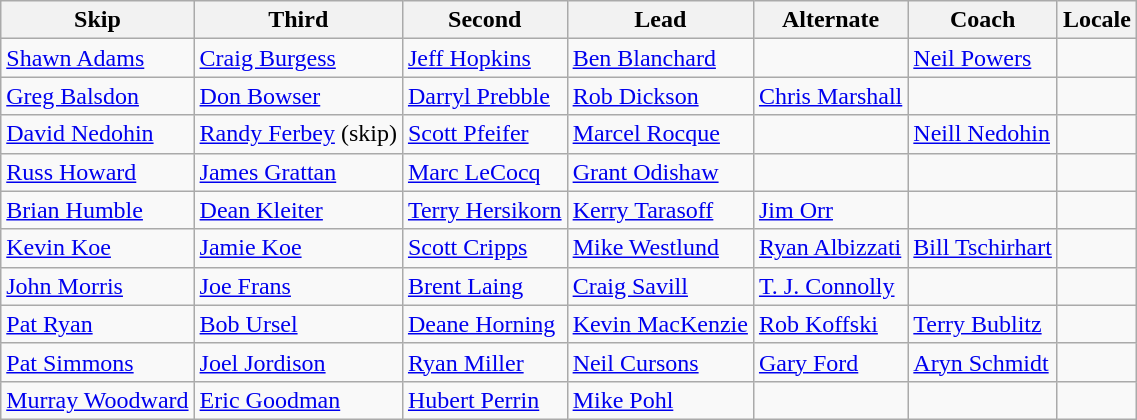<table class="wikitable">
<tr>
<th>Skip</th>
<th>Third</th>
<th>Second</th>
<th>Lead</th>
<th>Alternate</th>
<th>Coach</th>
<th>Locale</th>
</tr>
<tr>
<td><a href='#'>Shawn Adams</a></td>
<td><a href='#'>Craig Burgess</a></td>
<td><a href='#'>Jeff Hopkins</a></td>
<td><a href='#'>Ben Blanchard</a></td>
<td></td>
<td><a href='#'>Neil Powers</a></td>
<td></td>
</tr>
<tr>
<td><a href='#'>Greg Balsdon</a></td>
<td><a href='#'>Don Bowser</a></td>
<td><a href='#'>Darryl Prebble</a></td>
<td><a href='#'>Rob Dickson</a></td>
<td><a href='#'>Chris Marshall</a></td>
<td></td>
<td></td>
</tr>
<tr>
<td><a href='#'>David Nedohin</a></td>
<td><a href='#'>Randy Ferbey</a> (skip)</td>
<td><a href='#'>Scott Pfeifer</a></td>
<td><a href='#'>Marcel Rocque</a></td>
<td></td>
<td><a href='#'>Neill Nedohin</a></td>
<td></td>
</tr>
<tr>
<td><a href='#'>Russ Howard</a></td>
<td><a href='#'>James Grattan</a></td>
<td><a href='#'>Marc LeCocq</a></td>
<td><a href='#'>Grant Odishaw</a></td>
<td></td>
<td></td>
<td></td>
</tr>
<tr>
<td><a href='#'>Brian Humble</a></td>
<td><a href='#'>Dean Kleiter</a></td>
<td><a href='#'>Terry Hersikorn</a></td>
<td><a href='#'>Kerry Tarasoff</a></td>
<td><a href='#'>Jim Orr</a></td>
<td></td>
<td></td>
</tr>
<tr>
<td><a href='#'>Kevin Koe</a></td>
<td><a href='#'>Jamie Koe</a></td>
<td><a href='#'>Scott Cripps</a></td>
<td><a href='#'>Mike Westlund</a></td>
<td><a href='#'>Ryan Albizzati</a></td>
<td><a href='#'>Bill Tschirhart</a></td>
<td></td>
</tr>
<tr>
<td><a href='#'>John Morris</a></td>
<td><a href='#'>Joe Frans</a></td>
<td><a href='#'>Brent Laing</a></td>
<td><a href='#'>Craig Savill</a></td>
<td><a href='#'>T. J. Connolly</a></td>
<td></td>
<td></td>
</tr>
<tr>
<td><a href='#'>Pat Ryan</a></td>
<td><a href='#'>Bob Ursel</a></td>
<td><a href='#'>Deane Horning</a></td>
<td><a href='#'>Kevin MacKenzie</a></td>
<td><a href='#'>Rob Koffski</a></td>
<td><a href='#'>Terry Bublitz</a></td>
<td></td>
</tr>
<tr>
<td><a href='#'>Pat Simmons</a></td>
<td><a href='#'>Joel Jordison</a></td>
<td><a href='#'>Ryan Miller</a></td>
<td><a href='#'>Neil Cursons</a></td>
<td><a href='#'>Gary Ford</a></td>
<td><a href='#'>Aryn Schmidt</a></td>
<td></td>
</tr>
<tr>
<td><a href='#'>Murray Woodward</a></td>
<td><a href='#'>Eric Goodman</a></td>
<td><a href='#'>Hubert Perrin</a></td>
<td><a href='#'>Mike Pohl</a></td>
<td></td>
<td></td>
<td></td>
</tr>
</table>
